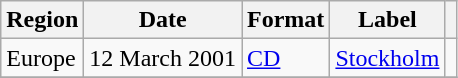<table class="wikitable plainrowheaders">
<tr>
<th scope="col">Region</th>
<th scope="col">Date</th>
<th scope="col">Format</th>
<th scope="col">Label</th>
<th scope="col"></th>
</tr>
<tr>
<td>Europe</td>
<td>12 March 2001</td>
<td><a href='#'>CD</a></td>
<td><a href='#'>Stockholm</a></td>
<td></td>
</tr>
<tr>
</tr>
</table>
